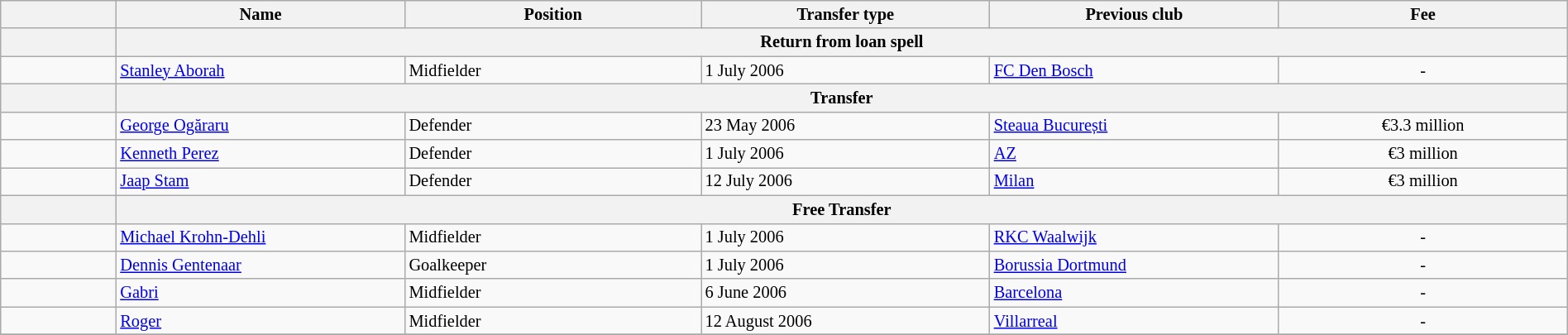<table class="wikitable" style="width:100%; font-size:85%;">
<tr>
<th width="2%"></th>
<th width="5%">Name</th>
<th width="5%">Position</th>
<th width="5%">Transfer type</th>
<th width="5%">Previous club</th>
<th width="5%">Fee</th>
</tr>
<tr>
<th></th>
<th colspan="5" align="center">Return from loan spell</th>
</tr>
<tr>
<td align=center></td>
<td align=left> <a href='#'>Stanley Aborah</a></td>
<td align=left>Midfielder</td>
<td align=left>1 July 2006</td>
<td align=left> <a href='#'>FC Den Bosch</a></td>
<td align=center>-</td>
</tr>
<tr>
<th></th>
<th colspan="5" align="center">Transfer</th>
</tr>
<tr>
<td align=center></td>
<td align=left> <a href='#'>George Ogăraru</a></td>
<td align=left>Defender</td>
<td align=left>23 May 2006</td>
<td align=left> <a href='#'>Steaua București</a></td>
<td align=center>€3.3 million</td>
</tr>
<tr>
<td align=center></td>
<td align=left> <a href='#'>Kenneth Perez</a></td>
<td align=left>Defender</td>
<td align=left>1 July 2006</td>
<td align=left> <a href='#'>AZ</a></td>
<td align=center>€3 million</td>
</tr>
<tr>
<td align=center></td>
<td align=left> <a href='#'>Jaap Stam</a></td>
<td align=left>Defender</td>
<td align=left>12 July 2006</td>
<td align=left> <a href='#'>Milan</a></td>
<td align=center>€3 million</td>
</tr>
<tr>
<th></th>
<th colspan="5" align="center">Free Transfer</th>
</tr>
<tr>
<td align=center></td>
<td align=left> <a href='#'>Michael Krohn-Dehli</a></td>
<td align=left>Midfielder</td>
<td align=left>1 July 2006</td>
<td align=left> <a href='#'>RKC Waalwijk</a></td>
<td align=center>-</td>
</tr>
<tr>
<td align=center></td>
<td align=left> <a href='#'>Dennis Gentenaar</a></td>
<td align=left>Goalkeeper</td>
<td align=left>1 July 2006</td>
<td align=left> <a href='#'>Borussia Dortmund</a></td>
<td align=center>-</td>
</tr>
<tr>
<td align=center></td>
<td align=left> <a href='#'>Gabri</a></td>
<td align=left>Midfielder</td>
<td align=left>6 June 2006</td>
<td align=left> <a href='#'>Barcelona</a></td>
<td align=center>-</td>
</tr>
<tr>
<td align=center></td>
<td align=left> <a href='#'>Roger</a></td>
<td align=left>Midfielder</td>
<td align=left>12 August 2006</td>
<td align=left> <a href='#'>Villarreal</a></td>
<td align=center>-</td>
</tr>
<tr>
</tr>
</table>
